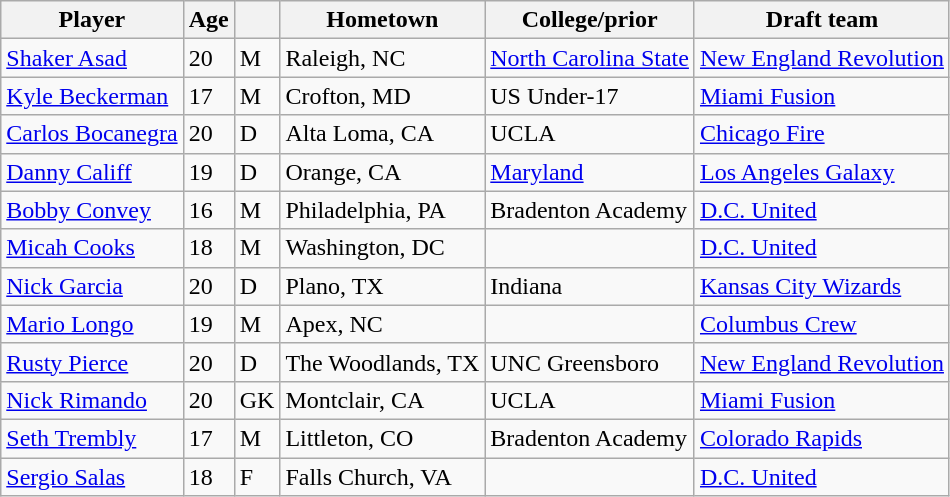<table class="wikitable">
<tr>
<th>Player</th>
<th>Age</th>
<th></th>
<th>Hometown</th>
<th>College/prior</th>
<th>Draft team</th>
</tr>
<tr>
<td> <a href='#'>Shaker Asad</a></td>
<td>20</td>
<td>M</td>
<td>Raleigh, NC</td>
<td><a href='#'>North Carolina State</a></td>
<td><a href='#'>New England Revolution</a></td>
</tr>
<tr>
<td> <a href='#'>Kyle Beckerman</a></td>
<td>17</td>
<td>M</td>
<td>Crofton, MD</td>
<td>US Under-17</td>
<td><a href='#'>Miami Fusion</a></td>
</tr>
<tr>
<td> <a href='#'>Carlos Bocanegra</a></td>
<td>20</td>
<td>D</td>
<td>Alta Loma, CA</td>
<td>UCLA</td>
<td><a href='#'>Chicago Fire</a></td>
</tr>
<tr>
<td> <a href='#'>Danny Califf</a></td>
<td>19</td>
<td>D</td>
<td>Orange, CA</td>
<td><a href='#'>Maryland</a></td>
<td><a href='#'>Los Angeles Galaxy</a></td>
</tr>
<tr>
<td> <a href='#'>Bobby Convey</a></td>
<td>16</td>
<td>M</td>
<td>Philadelphia, PA</td>
<td>Bradenton Academy</td>
<td><a href='#'>D.C. United</a></td>
</tr>
<tr>
<td> <a href='#'>Micah Cooks</a></td>
<td>18</td>
<td>M</td>
<td>Washington, DC</td>
<td></td>
<td><a href='#'>D.C. United</a></td>
</tr>
<tr>
<td> <a href='#'>Nick Garcia</a></td>
<td>20</td>
<td>D</td>
<td>Plano, TX</td>
<td>Indiana</td>
<td><a href='#'>Kansas City Wizards</a></td>
</tr>
<tr>
<td> <a href='#'>Mario Longo</a></td>
<td>19</td>
<td>M</td>
<td>Apex, NC</td>
<td></td>
<td><a href='#'>Columbus Crew</a></td>
</tr>
<tr>
<td> <a href='#'>Rusty Pierce</a></td>
<td>20</td>
<td>D</td>
<td>The Woodlands, TX</td>
<td>UNC Greensboro</td>
<td><a href='#'>New England Revolution</a></td>
</tr>
<tr>
<td> <a href='#'>Nick Rimando</a></td>
<td>20</td>
<td>GK</td>
<td>Montclair, CA</td>
<td>UCLA</td>
<td><a href='#'>Miami Fusion</a></td>
</tr>
<tr>
<td> <a href='#'>Seth Trembly</a></td>
<td>17</td>
<td>M</td>
<td>Littleton, CO</td>
<td>Bradenton Academy</td>
<td><a href='#'>Colorado Rapids</a></td>
</tr>
<tr>
<td> <a href='#'>Sergio Salas</a></td>
<td>18</td>
<td>F</td>
<td>Falls Church, VA</td>
<td></td>
<td><a href='#'>D.C. United</a></td>
</tr>
</table>
